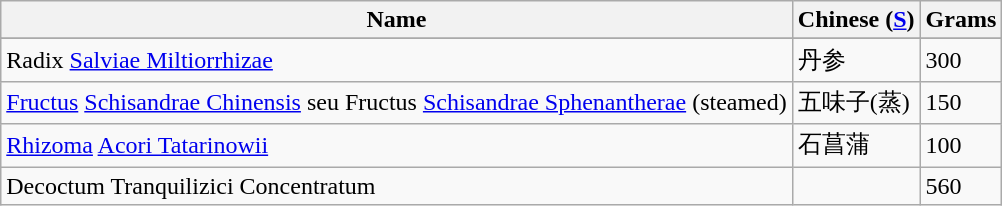<table class="wikitable sortable">
<tr>
<th>Name</th>
<th>Chinese (<a href='#'>S</a>)</th>
<th>Grams</th>
</tr>
<tr>
</tr>
<tr>
<td>Radix <a href='#'>Salviae Miltiorrhizae</a></td>
<td>丹参</td>
<td>300</td>
</tr>
<tr>
<td><a href='#'>Fructus</a> <a href='#'>Schisandrae Chinensis</a> seu Fructus <a href='#'>Schisandrae Sphenantherae</a> (steamed)</td>
<td>五味子(蒸)</td>
<td>150</td>
</tr>
<tr>
<td><a href='#'>Rhizoma</a> <a href='#'>Acori Tatarinowii</a></td>
<td>石菖蒲</td>
<td>100</td>
</tr>
<tr>
<td>Decoctum Tranquilizici Concentratum</td>
<td></td>
<td>560</td>
</tr>
</table>
